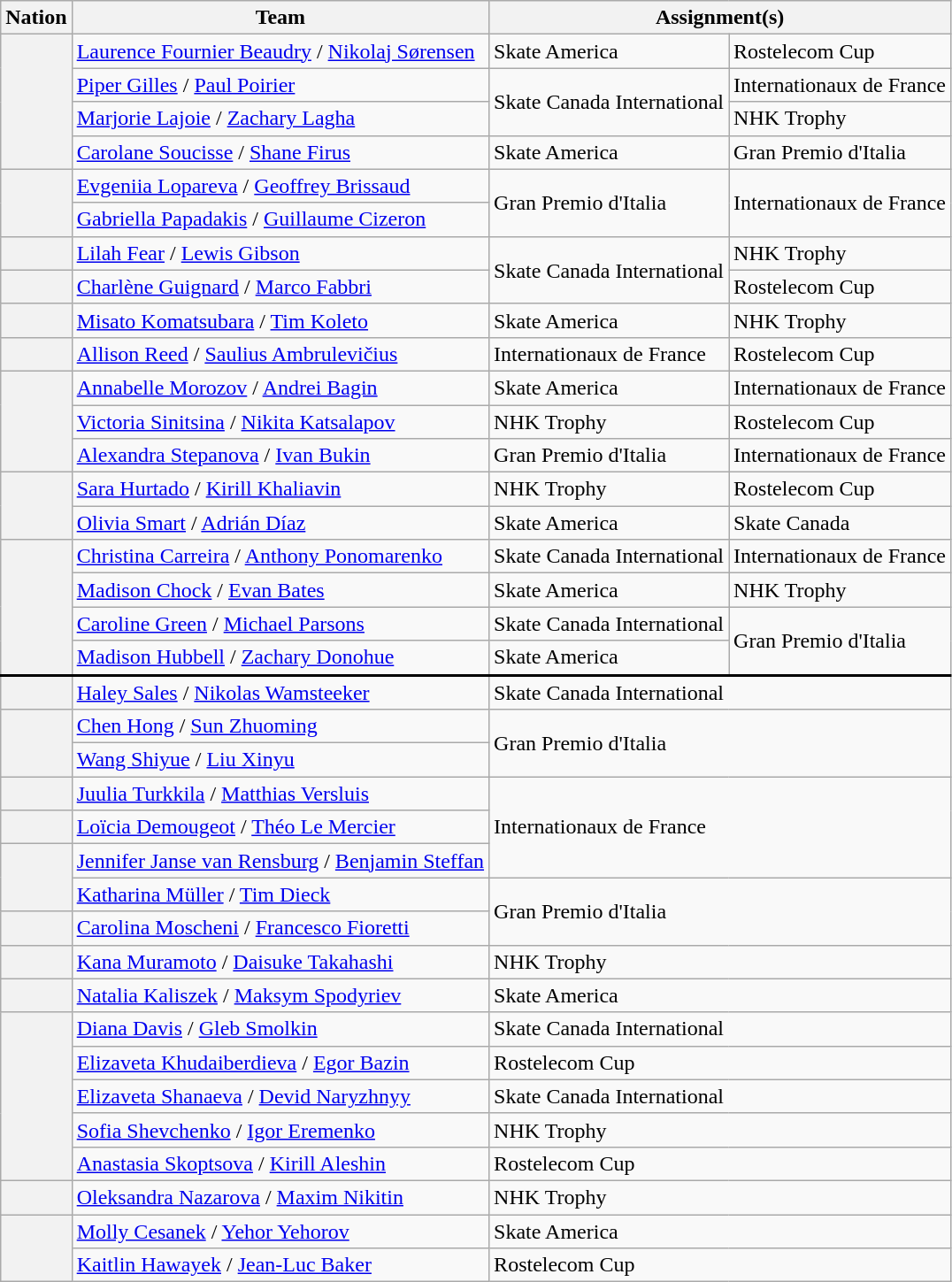<table class="wikitable unsortable" style="text-align:left">
<tr>
<th scope="col">Nation</th>
<th scope="col">Team</th>
<th scope="col" colspan="2">Assignment(s)</th>
</tr>
<tr>
<th scope="row" style="text-align:left" rowspan="4"></th>
<td><a href='#'>Laurence Fournier Beaudry</a> / <a href='#'>Nikolaj Sørensen</a></td>
<td>Skate America</td>
<td>Rostelecom Cup</td>
</tr>
<tr>
<td><a href='#'>Piper Gilles</a> / <a href='#'>Paul Poirier</a></td>
<td rowspan="2">Skate Canada International</td>
<td>Internationaux de France</td>
</tr>
<tr>
<td><a href='#'>Marjorie Lajoie</a> / <a href='#'>Zachary Lagha</a></td>
<td>NHK Trophy</td>
</tr>
<tr>
<td><a href='#'>Carolane Soucisse</a> / <a href='#'>Shane Firus</a></td>
<td>Skate America</td>
<td>Gran Premio d'Italia</td>
</tr>
<tr>
<th scope="row" style="text-align:left" rowspan="2"></th>
<td><a href='#'>Evgeniia Lopareva</a> / <a href='#'>Geoffrey Brissaud</a></td>
<td rowspan="2">Gran Premio d'Italia</td>
<td rowspan="2">Internationaux de France</td>
</tr>
<tr>
<td><a href='#'>Gabriella Papadakis</a> / <a href='#'>Guillaume Cizeron</a></td>
</tr>
<tr>
<th scope="row" style="text-align:left"></th>
<td><a href='#'>Lilah Fear</a> / <a href='#'>Lewis Gibson</a></td>
<td rowspan="2">Skate Canada International</td>
<td>NHK Trophy</td>
</tr>
<tr>
<th scope="row" style="text-align:left"></th>
<td><a href='#'>Charlène Guignard</a> / <a href='#'>Marco Fabbri</a></td>
<td>Rostelecom Cup</td>
</tr>
<tr>
<th scope="row" style="text-align:left"></th>
<td><a href='#'>Misato Komatsubara</a> / <a href='#'>Tim Koleto</a></td>
<td>Skate America</td>
<td>NHK Trophy</td>
</tr>
<tr>
<th scope="row" style="text-align:left"></th>
<td><a href='#'>Allison Reed</a> / <a href='#'>Saulius Ambrulevičius</a></td>
<td>Internationaux de France</td>
<td>Rostelecom Cup</td>
</tr>
<tr>
<th scope="row" style="text-align:left" rowspan="3"></th>
<td><a href='#'>Annabelle Morozov</a> / <a href='#'>Andrei Bagin</a></td>
<td>Skate America</td>
<td>Internationaux de France</td>
</tr>
<tr>
<td><a href='#'>Victoria Sinitsina</a> / <a href='#'>Nikita Katsalapov</a></td>
<td>NHK Trophy</td>
<td>Rostelecom Cup</td>
</tr>
<tr>
<td><a href='#'>Alexandra Stepanova</a> / <a href='#'>Ivan Bukin</a></td>
<td>Gran Premio d'Italia</td>
<td>Internationaux de France</td>
</tr>
<tr>
<th scope="row" style="text-align:left" rowspan="2"></th>
<td><a href='#'>Sara Hurtado</a> / <a href='#'>Kirill Khaliavin</a></td>
<td>NHK Trophy</td>
<td>Rostelecom Cup</td>
</tr>
<tr>
<td><a href='#'>Olivia Smart</a> / <a href='#'>Adrián Díaz</a></td>
<td>Skate America</td>
<td>Skate Canada</td>
</tr>
<tr>
<th scope="row" style="text-align:left" rowspan="4"></th>
<td><a href='#'>Christina Carreira</a> / <a href='#'>Anthony Ponomarenko</a></td>
<td>Skate Canada International</td>
<td>Internationaux de France</td>
</tr>
<tr>
<td><a href='#'>Madison Chock</a> / <a href='#'>Evan Bates</a></td>
<td>Skate America</td>
<td>NHK Trophy</td>
</tr>
<tr>
<td><a href='#'>Caroline Green</a> / <a href='#'>Michael Parsons</a></td>
<td>Skate Canada International</td>
<td rowspan="2">Gran Premio d'Italia</td>
</tr>
<tr>
<td><a href='#'>Madison Hubbell</a> / <a href='#'>Zachary Donohue</a></td>
<td>Skate America</td>
</tr>
<tr style="border-top:2.5px solid">
<th scope="row" style="text-align:left"></th>
<td><a href='#'>Haley Sales</a> / <a href='#'>Nikolas Wamsteeker</a></td>
<td colspan="2">Skate Canada International</td>
</tr>
<tr>
<th scope="row" style="text-align:left" rowspan="2"></th>
<td><a href='#'>Chen Hong</a> / <a href='#'>Sun Zhuoming</a></td>
<td colspan="2" rowspan="2">Gran Premio d'Italia</td>
</tr>
<tr>
<td><a href='#'>Wang Shiyue</a> / <a href='#'>Liu Xinyu</a></td>
</tr>
<tr>
<th scope="row" style="text-align:left"></th>
<td><a href='#'>Juulia Turkkila</a> / <a href='#'>Matthias Versluis</a></td>
<td colspan="2" rowspan="3">Internationaux de France</td>
</tr>
<tr>
<th scope="row" style="text-align:left"></th>
<td><a href='#'>Loïcia Demougeot</a> / <a href='#'>Théo Le Mercier</a></td>
</tr>
<tr>
<th scope="row" style="text-align:left" rowspan="2"></th>
<td><a href='#'>Jennifer Janse van Rensburg</a> / <a href='#'>Benjamin Steffan</a></td>
</tr>
<tr>
<td><a href='#'>Katharina Müller</a> / <a href='#'>Tim Dieck</a></td>
<td colspan="2" rowspan="2">Gran Premio d'Italia</td>
</tr>
<tr>
<th scope="row" style="text-align:left"></th>
<td><a href='#'>Carolina Moscheni</a> / <a href='#'>Francesco Fioretti</a></td>
</tr>
<tr>
<th scope="row" style="text-align:left"></th>
<td><a href='#'>Kana Muramoto</a> / <a href='#'>Daisuke Takahashi</a></td>
<td colspan="2">NHK Trophy</td>
</tr>
<tr>
<th scope="row" style="text-align:left"></th>
<td><a href='#'>Natalia Kaliszek</a> / <a href='#'>Maksym Spodyriev</a></td>
<td colspan="2">Skate America</td>
</tr>
<tr>
<th scope="row" style="text-align:left" rowspan="5"></th>
<td><a href='#'>Diana Davis</a> / <a href='#'>Gleb Smolkin</a></td>
<td colspan="2">Skate Canada International</td>
</tr>
<tr>
<td><a href='#'>Elizaveta Khudaiberdieva</a> / <a href='#'>Egor Bazin</a></td>
<td colspan="2">Rostelecom Cup</td>
</tr>
<tr>
<td><a href='#'>Elizaveta Shanaeva</a> / <a href='#'>Devid Naryzhnyy</a></td>
<td colspan="2">Skate Canada International</td>
</tr>
<tr>
<td><a href='#'>Sofia Shevchenko</a> / <a href='#'>Igor Eremenko</a></td>
<td colspan="2">NHK Trophy</td>
</tr>
<tr>
<td><a href='#'>Anastasia Skoptsova</a> / <a href='#'>Kirill Aleshin</a></td>
<td colspan="2">Rostelecom Cup</td>
</tr>
<tr>
<th scope="row" style="text-align:left"></th>
<td><a href='#'>Oleksandra Nazarova</a> / <a href='#'>Maxim Nikitin</a></td>
<td colspan="2">NHK Trophy</td>
</tr>
<tr>
<th scope="row" style="text-align:left" rowspan="2"></th>
<td><a href='#'>Molly Cesanek</a> / <a href='#'>Yehor Yehorov</a></td>
<td colspan="2">Skate America</td>
</tr>
<tr>
<td><a href='#'>Kaitlin Hawayek</a> / <a href='#'>Jean-Luc Baker</a></td>
<td colspan="2">Rostelecom Cup</td>
</tr>
</table>
